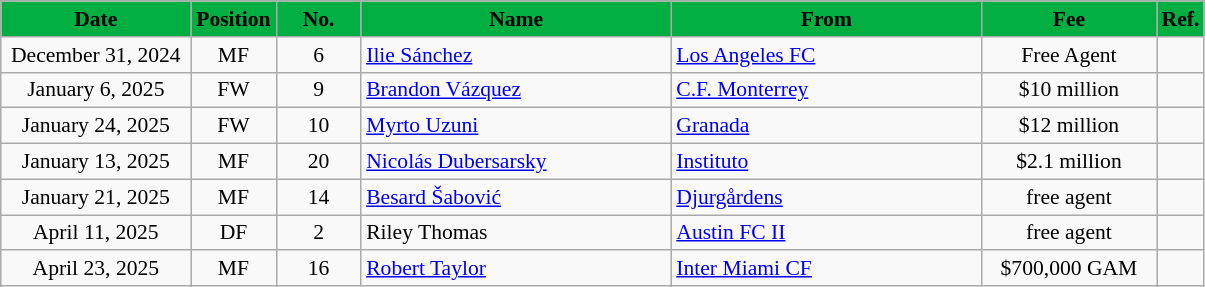<table class="wikitable" style="text-align:center; font-size:90%; ">
<tr>
<th style="background:#00AE42; color:#000000; width:120px;">Date</th>
<th style="background:#00AE42; color:#000000; width:50px;">Position</th>
<th style="background:#00AE42; color:#000000; width:50px;">No.</th>
<th style="background:#00AE42; color:#000000; width:200px;">Name</th>
<th style="background:#00AE42; color:#000000; width:200px;">From</th>
<th style="background:#00AE42; color:#000000; width:110px;">Fee</th>
<th style="background:#00AE42; color:#000000; width:25px;">Ref.</th>
</tr>
<tr>
<td>December 31, 2024</td>
<td>MF</td>
<td>6</td>
<td align="left"> <a href='#'>Ilie Sánchez</a></td>
<td align="left"> <a href='#'>Los Angeles FC</a></td>
<td>Free Agent</td>
<td></td>
</tr>
<tr>
<td>January 6, 2025</td>
<td>FW</td>
<td>9</td>
<td align="left"> <a href='#'>Brandon Vázquez</a></td>
<td align="left"> <a href='#'>C.F. Monterrey</a></td>
<td>$10 million</td>
<td></td>
</tr>
<tr>
<td>January 24, 2025</td>
<td>FW</td>
<td>10</td>
<td align="left"> <a href='#'>Myrto Uzuni</a></td>
<td align="left"> <a href='#'>Granada</a></td>
<td>$12 million</td>
<td></td>
</tr>
<tr>
<td>January 13, 2025</td>
<td>MF</td>
<td>20</td>
<td align="left"> <a href='#'>Nicolás Dubersarsky</a></td>
<td align="left"> <a href='#'>Instituto</a></td>
<td>$2.1 million</td>
<td></td>
</tr>
<tr>
<td>January 21, 2025</td>
<td>MF</td>
<td>14</td>
<td align="left"> <a href='#'>Besard Šabović</a></td>
<td align="left"> <a href='#'>Djurgårdens</a></td>
<td>free agent</td>
<td></td>
</tr>
<tr>
<td>April 11, 2025</td>
<td>DF</td>
<td>2</td>
<td align="left"> Riley Thomas</td>
<td align="left"> <a href='#'>Austin FC II</a></td>
<td>free agent</td>
<td></td>
</tr>
<tr>
<td>April 23, 2025</td>
<td>MF</td>
<td>16</td>
<td align="left"> <a href='#'>Robert Taylor</a></td>
<td align="left"> <a href='#'>Inter Miami CF</a></td>
<td>$700,000 GAM</td>
<td></td>
</tr>
</table>
